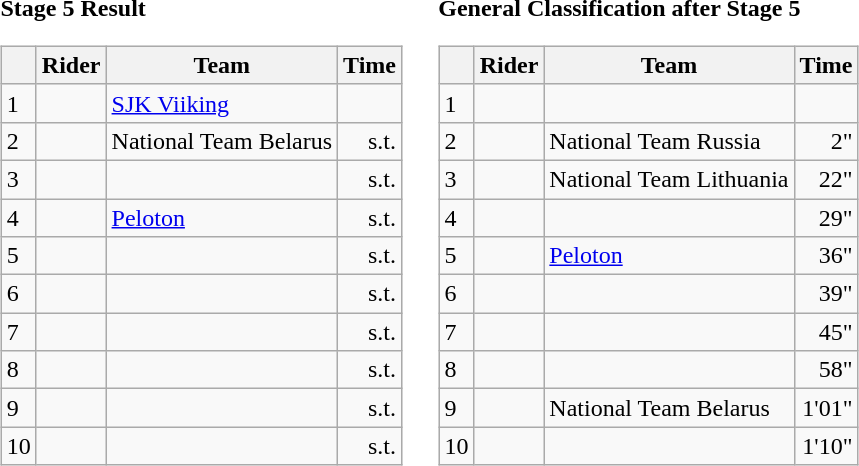<table>
<tr>
<td><strong>Stage 5 Result</strong><br><table class="wikitable">
<tr>
<th></th>
<th>Rider</th>
<th>Team</th>
<th>Time</th>
</tr>
<tr>
<td>1</td>
<td></td>
<td><a href='#'>SJK Viiking</a></td>
<td align="right"></td>
</tr>
<tr>
<td>2</td>
<td></td>
<td>National Team Belarus</td>
<td align="right">s.t.</td>
</tr>
<tr>
<td>3</td>
<td></td>
<td></td>
<td align="right">s.t.</td>
</tr>
<tr>
<td>4</td>
<td></td>
<td><a href='#'>Peloton</a></td>
<td align="right">s.t.</td>
</tr>
<tr>
<td>5</td>
<td></td>
<td></td>
<td align="right">s.t.</td>
</tr>
<tr>
<td>6</td>
<td></td>
<td></td>
<td align="right">s.t.</td>
</tr>
<tr>
<td>7</td>
<td></td>
<td></td>
<td align="right">s.t.</td>
</tr>
<tr>
<td>8</td>
<td></td>
<td></td>
<td align="right">s.t.</td>
</tr>
<tr>
<td>9</td>
<td></td>
<td></td>
<td align="right">s.t.</td>
</tr>
<tr>
<td>10</td>
<td></td>
<td></td>
<td align="right">s.t.</td>
</tr>
</table>
</td>
<td></td>
<td><strong>General Classification after Stage 5</strong><br><table class="wikitable">
<tr>
<th></th>
<th>Rider</th>
<th>Team</th>
<th>Time</th>
</tr>
<tr>
<td>1</td>
<td> </td>
<td></td>
<td align="right"></td>
</tr>
<tr>
<td>2</td>
<td> </td>
<td>National Team Russia</td>
<td align="right">2"</td>
</tr>
<tr>
<td>3</td>
<td></td>
<td>National Team Lithuania</td>
<td align="right">22"</td>
</tr>
<tr>
<td>4</td>
<td></td>
<td></td>
<td align="right">29"</td>
</tr>
<tr>
<td>5</td>
<td></td>
<td><a href='#'>Peloton</a></td>
<td align="right">36"</td>
</tr>
<tr>
<td>6</td>
<td></td>
<td></td>
<td align="right">39"</td>
</tr>
<tr>
<td>7</td>
<td></td>
<td></td>
<td align="right">45"</td>
</tr>
<tr>
<td>8</td>
<td></td>
<td></td>
<td align="right">58"</td>
</tr>
<tr>
<td>9</td>
<td></td>
<td>National Team Belarus</td>
<td align="right">1'01"</td>
</tr>
<tr>
<td>10</td>
<td></td>
<td></td>
<td align="right">1'10"</td>
</tr>
</table>
</td>
</tr>
</table>
